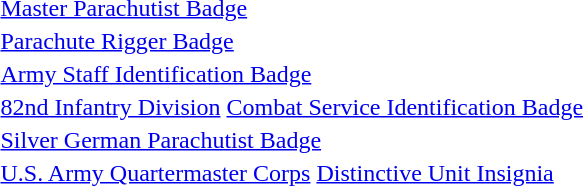<table>
<tr>
<td></td>
<td><a href='#'>Master Parachutist Badge</a></td>
</tr>
<tr>
<td></td>
<td><a href='#'>Parachute Rigger Badge</a></td>
</tr>
<tr>
<td></td>
<td><a href='#'>Army Staff Identification Badge</a></td>
</tr>
<tr>
<td></td>
<td><a href='#'>82nd Infantry Division</a> <a href='#'>Combat Service Identification Badge</a></td>
</tr>
<tr>
<td></td>
<td><a href='#'>Silver German Parachutist Badge</a></td>
</tr>
<tr>
<td></td>
<td><a href='#'>U.S. Army Quartermaster Corps</a> <a href='#'>Distinctive Unit Insignia</a></td>
</tr>
</table>
